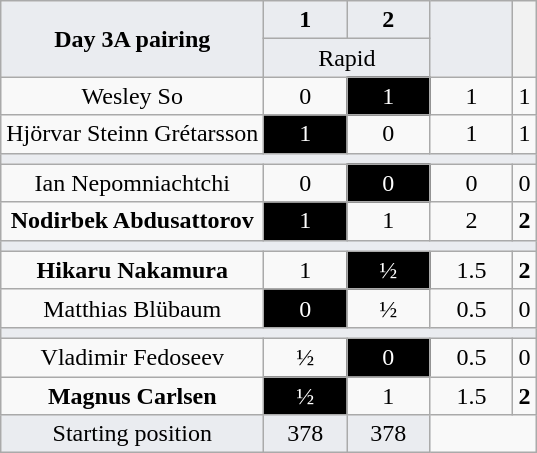<table class="wikitable">
<tr>
<th rowspan = "2" style="background-color: #eaecf0">Day 3A pairing</th>
<th style="width: 3em;background-color: #eaecf0">1</th>
<th style="width: 3em;background-color: #eaecf0">2</th>
<th rowspan = "2" style="width: 3em;background-color: #eaecf0"></th>
<th rowspan= "2"></th>
</tr>
<tr style="text-align:center">
<td style="background-color: #eaecf0" colspan="2">Rapid</td>
</tr>
<tr>
<td style="text-align:center"> Wesley So</td>
<td style="text-align:center">0</td>
<td style="text-align:center; background:black; color:white">1</td>
<td style="text-align:center">1</td>
<td style="text-align:center">1</td>
</tr>
<tr>
<td style="text-align:center"> Hjörvar Steinn Grétarsson</td>
<td style="text-align:center; background:black; color:white">1</td>
<td style="text-align:center">0</td>
<td style="text-align:center">1</td>
<td style="text-align:center">1</td>
</tr>
<tr>
<td colspan="15" style="background-color: #eaecf0"></td>
</tr>
<tr>
<td style="text-align:center"> Ian Nepomniachtchi</td>
<td style="text-align:center">0</td>
<td style="text-align:center; background:black; color:white">0</td>
<td style="text-align:center">0</td>
<td style="text-align:center">0</td>
</tr>
<tr>
<td style="text-align:center"> <strong>Nodirbek Abdusattorov</strong></td>
<td style="text-align:center; background:black; color:white">1</td>
<td style="text-align:center">1</td>
<td style="text-align:center">2</td>
<td style="text-align:center"><strong>2</strong></td>
</tr>
<tr>
<td colspan="15" style="background-color: #eaecf0"></td>
</tr>
<tr>
<td style="text-align:center"> <strong>Hikaru Nakamura</strong></td>
<td style="text-align:center">1</td>
<td style="text-align:center; background:black; color:white">½</td>
<td style="text-align:center">1.5</td>
<td style="text-align:center"><strong>2</strong></td>
</tr>
<tr>
<td style="text-align:center"> Matthias Blübaum</td>
<td style="text-align:center; background:black; color:white">0</td>
<td style="text-align:center">½</td>
<td style="text-align:center">0.5</td>
<td style="text-align:center">0</td>
</tr>
<tr>
<td colspan="15" style="background-color: #eaecf0"></td>
</tr>
<tr>
<td style="text-align:center"> Vladimir Fedoseev</td>
<td style="text-align:center">½</td>
<td style="text-align:center; background:black; color:white">0</td>
<td style="text-align:center">0.5</td>
<td style="text-align:center">0</td>
</tr>
<tr>
<td style="text-align:center"> <strong>Magnus Carlsen</strong></td>
<td style="text-align:center; background:black; color:white">½</td>
<td style="text-align:center">1</td>
<td style="text-align:center">1.5</td>
<td style="text-align:center"><strong>2</strong></td>
</tr>
<tr style="background-color: #eaecf0">
<td style="text-align:center">Starting position</td>
<td style="text-align:center">378</td>
<td style="text-align:center">378</td>
</tr>
</table>
